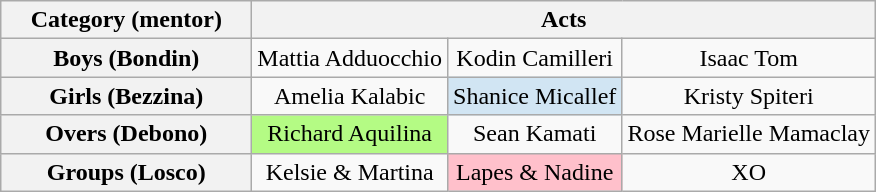<table class="wikitable" style="text-align:center">
<tr>
<th scope="col" style="width:160px;">Category (mentor)</th>
<th scope="col" colspan="3">Acts</th>
</tr>
<tr>
<th scope="row">Boys (Bondin)</th>
<td>Mattia Adduocchio</td>
<td>Kodin Camilleri</td>
<td>Isaac Tom</td>
</tr>
<tr>
<th scope="row">Girls (Bezzina)</th>
<td>Amelia Kalabic</td>
<td bgcolor=#D1E5F3>Shanice Micallef</td>
<td>Kristy Spiteri</td>
</tr>
<tr>
<th scope="row">Overs (Debono)</th>
<td bgcolor=#b4fb84>Richard Aquilina</td>
<td>Sean Kamati</td>
<td>Rose Marielle Mamaclay</td>
</tr>
<tr>
<th scope="row">Groups (Losco)</th>
<td>Kelsie & Martina</td>
<td bgcolor=pink>Lapes & Nadine</td>
<td>XO</td>
</tr>
</table>
